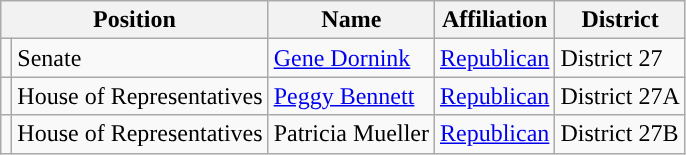<table class="wikitable">
<tr>
<th colspan="2">Position</th>
<th>Name</th>
<th>Affiliation</th>
<th>District</th>
</tr>
<tr>
<td style="background-color:"></td>
<td>Senate</td>
<td><a href='#'>Gene Dornink</a></td>
<td><a href='#'>Republican</a></td>
<td>District 27</td>
</tr>
<tr>
<td style="background-color:"></td>
<td>House of Representatives</td>
<td><a href='#'>Peggy Bennett</a></td>
<td><a href='#'>Republican</a></td>
<td>District 27A</td>
</tr>
<tr>
<td style="background-color:"></td>
<td>House of Representatives</td>
<td>Patricia Mueller</td>
<td><a href='#'>Republican</a></td>
<td>District 27B</td>
</tr>
</table>
